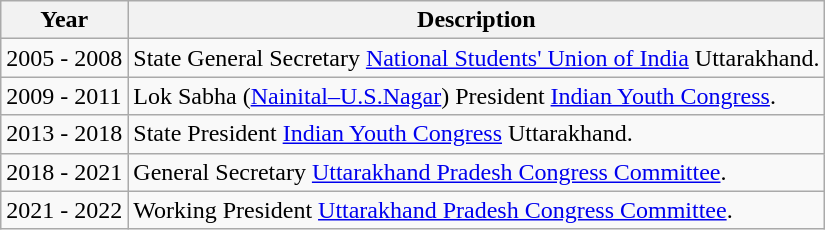<table class="wikitable">
<tr>
<th>Year</th>
<th>Description</th>
</tr>
<tr>
<td>2005 - 2008</td>
<td>State General Secretary <a href='#'>National Students' Union of India</a> Uttarakhand.</td>
</tr>
<tr>
<td>2009 - 2011</td>
<td>Lok Sabha (<a href='#'>Nainital–U.S.Nagar</a>) President <a href='#'>Indian Youth Congress</a>.</td>
</tr>
<tr>
<td>2013 - 2018</td>
<td>State President <a href='#'>Indian Youth Congress</a> Uttarakhand.</td>
</tr>
<tr>
<td>2018 - 2021</td>
<td>General Secretary <a href='#'>Uttarakhand Pradesh Congress Committee</a>.</td>
</tr>
<tr>
<td>2021 - 2022</td>
<td>Working President <a href='#'>Uttarakhand Pradesh Congress Committee</a>.</td>
</tr>
</table>
